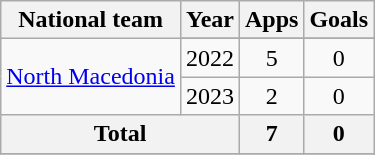<table class="wikitable" style="text-align:center">
<tr>
<th>National team</th>
<th>Year</th>
<th>Apps</th>
<th>Goals</th>
</tr>
<tr>
<td rowspan=3><a href='#'>North Macedonia</a></td>
</tr>
<tr>
<td>2022</td>
<td>5</td>
<td>0</td>
</tr>
<tr>
<td>2023</td>
<td>2</td>
<td>0</td>
</tr>
<tr>
<th colspan=2>Total</th>
<th>7</th>
<th>0</th>
</tr>
<tr>
</tr>
</table>
